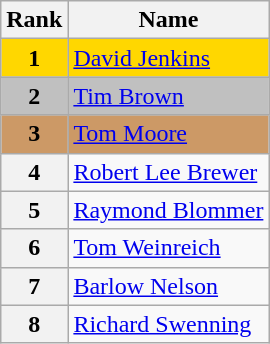<table class="wikitable">
<tr>
<th>Rank</th>
<th>Name</th>
</tr>
<tr bgcolor="gold">
<td align="center"><strong>1</strong></td>
<td><a href='#'>David Jenkins</a></td>
</tr>
<tr bgcolor="silver">
<td align="center"><strong>2</strong></td>
<td><a href='#'>Tim Brown</a></td>
</tr>
<tr bgcolor="cc9966">
<td align="center"><strong>3</strong></td>
<td><a href='#'>Tom Moore</a></td>
</tr>
<tr>
<th>4</th>
<td><a href='#'>Robert Lee Brewer</a></td>
</tr>
<tr>
<th>5</th>
<td><a href='#'>Raymond Blommer</a></td>
</tr>
<tr>
<th>6</th>
<td><a href='#'>Tom Weinreich</a></td>
</tr>
<tr>
<th>7</th>
<td><a href='#'>Barlow Nelson</a></td>
</tr>
<tr>
<th>8</th>
<td><a href='#'>Richard Swenning</a></td>
</tr>
</table>
